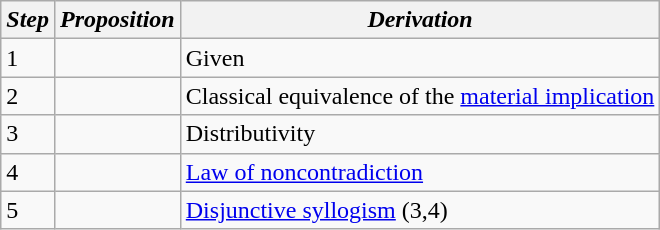<table class="wikitable">
<tr>
<th><em>Step</em></th>
<th><em>Proposition</em></th>
<th><em>Derivation</em></th>
</tr>
<tr>
<td>1</td>
<td></td>
<td>Given</td>
</tr>
<tr>
<td>2</td>
<td></td>
<td>Classical equivalence of the <a href='#'>material implication</a></td>
</tr>
<tr>
<td>3</td>
<td></td>
<td>Distributivity</td>
</tr>
<tr>
<td>4</td>
<td></td>
<td><a href='#'>Law of noncontradiction</a></td>
</tr>
<tr>
<td>5</td>
<td></td>
<td><a href='#'>Disjunctive syllogism</a> (3,4)</td>
</tr>
</table>
